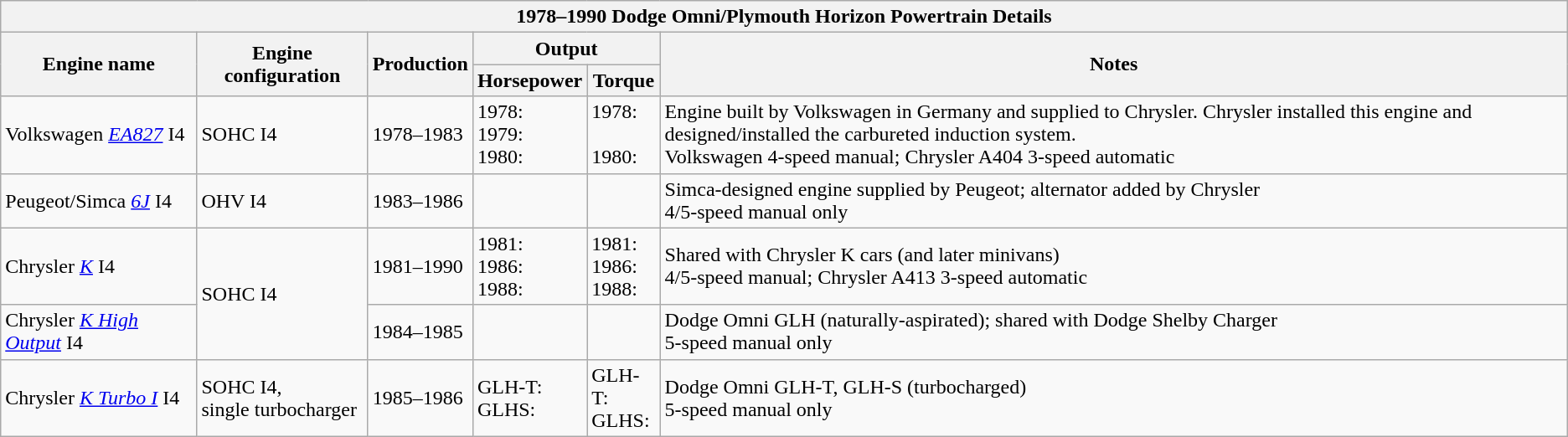<table class="wikitable">
<tr>
<th colspan="6">1978–1990 Dodge Omni/Plymouth Horizon Powertrain Details</th>
</tr>
<tr>
<th rowspan="2">Engine name</th>
<th rowspan="2">Engine configuration</th>
<th rowspan="2">Production</th>
<th colspan="2">Output</th>
<th rowspan="2">Notes</th>
</tr>
<tr>
<th>Horsepower</th>
<th>Torque</th>
</tr>
<tr>
<td>Volkswagen <a href='#'><em>EA827</em></a> I4</td>
<td> SOHC I4</td>
<td>1978–1983</td>
<td>1978: <br>1979: <br>1980: </td>
<td>1978: <br><br>1980: </td>
<td>Engine built by Volkswagen in Germany and supplied to Chrysler.  Chrysler installed this engine and designed/installed the carbureted induction system.<br>Volkswagen 4-speed manual; Chrysler A404 3-speed automatic</td>
</tr>
<tr>
<td>Peugeot/Simca <a href='#'><em>6J</em></a> I4</td>
<td> OHV I4</td>
<td>1983–1986</td>
<td></td>
<td></td>
<td>Simca-designed engine supplied by Peugeot; alternator added by Chrysler<br>4/5-speed manual only</td>
</tr>
<tr>
<td>Chrysler <a href='#'><em>K</em></a> I4</td>
<td rowspan="2"> SOHC I4</td>
<td>1981–1990</td>
<td>1981: <br>1986: <br>1988: </td>
<td>1981: <br>1986: <br>1988: </td>
<td>Shared with Chrysler K cars (and later minivans)<br>4/5-speed manual; Chrysler A413 3-speed automatic</td>
</tr>
<tr>
<td>Chrysler <em><a href='#'>K High Output</a></em> I4</td>
<td>1984–1985</td>
<td></td>
<td></td>
<td>Dodge Omni GLH (naturally-aspirated); shared with Dodge Shelby Charger<br>5-speed manual only</td>
</tr>
<tr>
<td>Chrysler <a href='#'><em>K Turbo I</em></a> I4</td>
<td> SOHC I4,<br>single turbocharger</td>
<td>1985–1986</td>
<td>GLH-T: <br>GLHS: </td>
<td>GLH-T: <br>GLHS: </td>
<td>Dodge Omni GLH-T, GLH-S (turbocharged)<br>5-speed manual only</td>
</tr>
</table>
